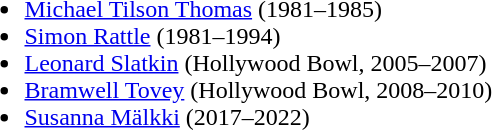<table>
<tr>
<td valign="top"><br><ul><li><a href='#'>Michael Tilson Thomas</a> (1981–1985)</li><li><a href='#'>Simon Rattle</a> (1981–1994)</li><li><a href='#'>Leonard Slatkin</a> (Hollywood Bowl, 2005–2007)</li><li><a href='#'>Bramwell Tovey</a> (Hollywood Bowl, 2008–2010)</li><li><a href='#'>Susanna Mälkki</a> (2017–2022)</li></ul></td>
</tr>
</table>
